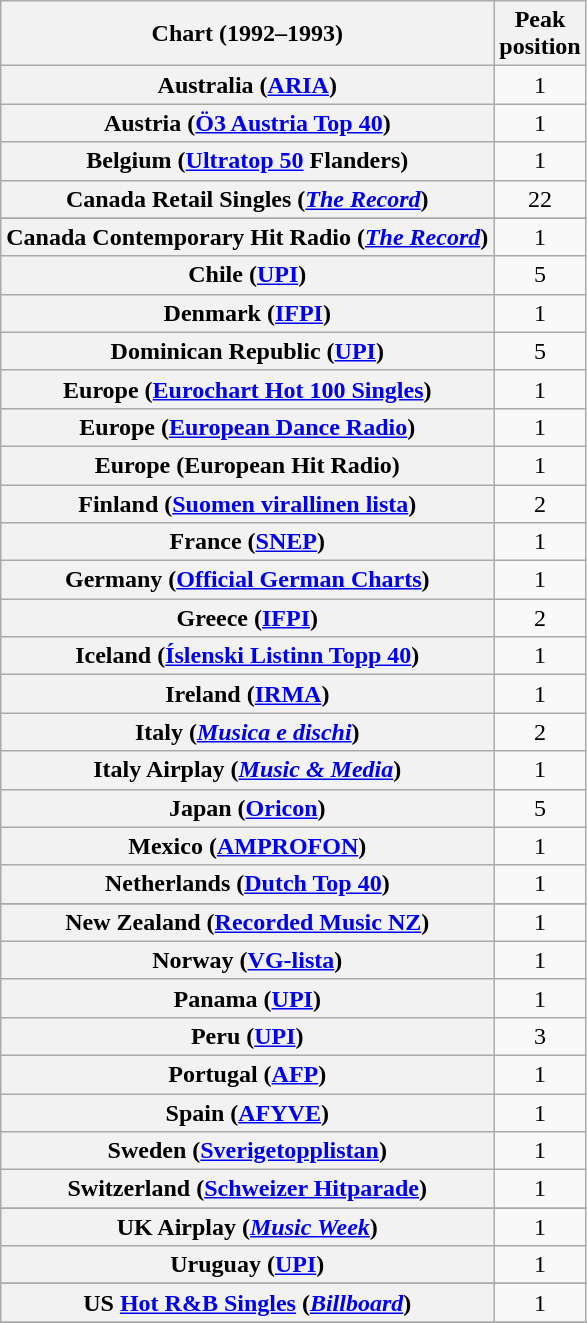<table class="wikitable plainrowheaders sortable" style="text-align:center;">
<tr>
<th scope="col">Chart (1992–1993)</th>
<th scope="col">Peak<br>position</th>
</tr>
<tr>
<th scope="row">Australia (<a href='#'>ARIA</a>)</th>
<td style="text-align:center;">1</td>
</tr>
<tr>
<th scope="row">Austria (<a href='#'>Ö3 Austria Top 40</a>)</th>
<td style="text-align:center;">1</td>
</tr>
<tr>
<th scope="row">Belgium (<a href='#'>Ultratop 50</a> Flanders)</th>
<td style="text-align:center;">1</td>
</tr>
<tr>
<th scope="row">Canada Retail Singles (<a href='#'><em>The Record</em></a>)</th>
<td style="text-align:center;">22</td>
</tr>
<tr>
</tr>
<tr>
</tr>
<tr>
<th scope="row">Canada Contemporary Hit Radio (<a href='#'><em>The Record</em></a>)</th>
<td style="text-align:center;">1</td>
</tr>
<tr>
<th scope="row">Chile (<a href='#'>UPI</a>)</th>
<td style="text-align:center;">5</td>
</tr>
<tr>
<th scope="row">Denmark (<a href='#'>IFPI</a>)</th>
<td style="text-align:center;">1</td>
</tr>
<tr>
<th scope="row">Dominican Republic (<a href='#'>UPI</a>)</th>
<td style="text-align:center;">5</td>
</tr>
<tr>
<th scope="row">Europe (<a href='#'>Eurochart Hot 100 Singles</a>)</th>
<td style="text-align:center;">1</td>
</tr>
<tr>
<th scope="row">Europe (<a href='#'>European Dance Radio</a>)</th>
<td style="text-align:center;">1</td>
</tr>
<tr>
<th scope="row">Europe (European Hit Radio)</th>
<td style="text-align:center;">1</td>
</tr>
<tr>
<th scope="row">Finland (<a href='#'>Suomen virallinen lista</a>)</th>
<td style="text-align:center;">2</td>
</tr>
<tr>
<th scope="row">France (<a href='#'>SNEP</a>)</th>
<td style="text-align:center;">1</td>
</tr>
<tr>
<th scope="row">Germany (<a href='#'>Official German Charts</a>)</th>
<td style="text-align:center;">1</td>
</tr>
<tr>
<th scope="row">Greece (<a href='#'>IFPI</a>)</th>
<td style="text-align:center;">2</td>
</tr>
<tr>
<th scope="row">Iceland (<a href='#'>Íslenski Listinn Topp 40</a>)</th>
<td style="text-align:center;">1</td>
</tr>
<tr>
<th scope="row">Ireland (<a href='#'>IRMA</a>)</th>
<td style="text-align:center;">1</td>
</tr>
<tr>
<th scope="row">Italy (<em><a href='#'>Musica e dischi</a></em>)</th>
<td style="text-align:center;">2</td>
</tr>
<tr>
<th scope="row">Italy Airplay (<em><a href='#'>Music & Media</a></em>)</th>
<td>1</td>
</tr>
<tr>
<th scope="row">Japan (<a href='#'>Oricon</a>)</th>
<td style="text-align:center;">5</td>
</tr>
<tr>
<th scope="row">Mexico (<a href='#'>AMPROFON</a>)</th>
<td style="text-align:center;">1</td>
</tr>
<tr>
<th scope="row">Netherlands (<a href='#'>Dutch Top 40</a>)</th>
<td style="text-align:center;">1</td>
</tr>
<tr>
</tr>
<tr>
<th scope="row">New Zealand (<a href='#'>Recorded Music NZ</a>)</th>
<td style="text-align:center;">1</td>
</tr>
<tr>
<th scope="row">Norway (<a href='#'>VG-lista</a>)</th>
<td style="text-align:center;">1</td>
</tr>
<tr>
<th scope="row">Panama (<a href='#'>UPI</a>)</th>
<td style="text-align:center;">1</td>
</tr>
<tr>
<th scope="row">Peru (<a href='#'>UPI</a>)</th>
<td style="text-align:center;">3</td>
</tr>
<tr>
<th scope="row">Portugal (<a href='#'>AFP</a>)</th>
<td style="text-align:center;">1</td>
</tr>
<tr>
<th scope="row">Spain (<a href='#'>AFYVE</a>)</th>
<td style="text-align:center;">1</td>
</tr>
<tr>
<th scope="row">Sweden (<a href='#'>Sverigetopplistan</a>)</th>
<td style="text-align:center;">1</td>
</tr>
<tr>
<th scope="row">Switzerland (<a href='#'>Schweizer Hitparade</a>)</th>
<td style="text-align:center;">1</td>
</tr>
<tr>
</tr>
<tr>
<th scope="row">UK Airplay (<em><a href='#'>Music Week</a></em>)</th>
<td style="text-align:center;">1</td>
</tr>
<tr>
<th scope="row">Uruguay (<a href='#'>UPI</a>)</th>
<td style="text-align:center;">1</td>
</tr>
<tr>
</tr>
<tr>
<th scope="row">US <a href='#'>Hot R&B Singles</a> (<em><a href='#'>Billboard</a></em>)</th>
<td>1</td>
</tr>
<tr>
</tr>
</table>
